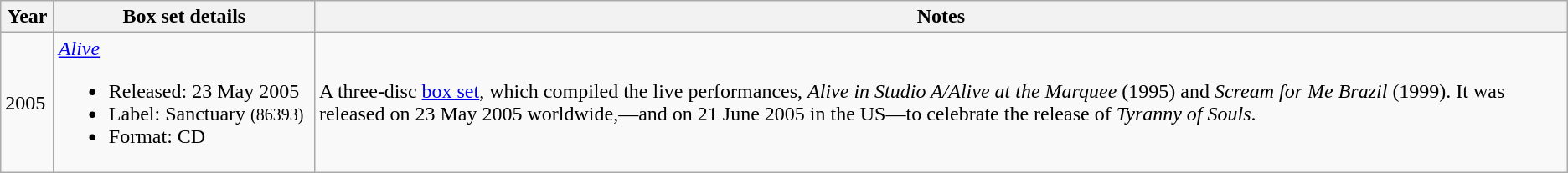<table class="wikitable" border="1">
<tr>
<th width="35">Year</th>
<th width="200">Box set details</th>
<th>Notes</th>
</tr>
<tr>
<td>2005</td>
<td><em><a href='#'>Alive</a></em><br><ul><li>Released: 23 May 2005</li><li>Label: Sanctuary <small>(86393)</small></li><li>Format: CD</li></ul></td>
<td>A three-disc <a href='#'>box set</a>, which compiled the live performances, <em>Alive in Studio A/Alive at the Marquee</em> (1995) and <em>Scream for Me Brazil</em> (1999). It was released on 23 May 2005 worldwide,—and on 21 June 2005 in the US—to celebrate the release of <em>Tyranny of Souls</em>.</td>
</tr>
</table>
